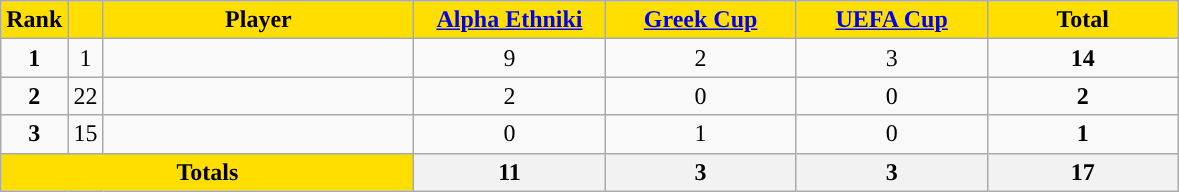<table class="wikitable sortable" style="text-align:center">
<tr>
<th style="background:#FFDE00">Rank</th>
<th style="background:#FFDE00"></th>
<th width=200 style="background:#FFDE00">Player</th>
<th width=120 style="background:#FFDE00"><a href='#'>Alpha Ethniki</a></th>
<th width=120 style="background:#FFDE00"><a href='#'>Greek Cup</a></th>
<th width=120 style="background:#FFDE00"><a href='#'>UEFA Cup</a></th>
<th width=120 style="background:#FFDE00">Total</th>
</tr>
<tr>
<td><strong>1</strong></td>
<td>1</td>
<td align=left></td>
<td>9</td>
<td>2</td>
<td>3</td>
<td><strong>14</strong></td>
</tr>
<tr>
<td><strong>2</strong></td>
<td>22</td>
<td align=left></td>
<td>2</td>
<td>0</td>
<td>0</td>
<td><strong>2</strong></td>
</tr>
<tr>
<td><strong>3</strong></td>
<td>15</td>
<td align=left></td>
<td>0</td>
<td>1</td>
<td>0</td>
<td><strong>1</strong></td>
</tr>
<tr class="sortbottom">
<th colspan=3 style="background:#FFDE00"><strong>Totals</strong></th>
<th><strong>11</strong></th>
<th><strong> 3</strong></th>
<th><strong> 3</strong></th>
<th><strong>17</strong></th>
</tr>
</table>
